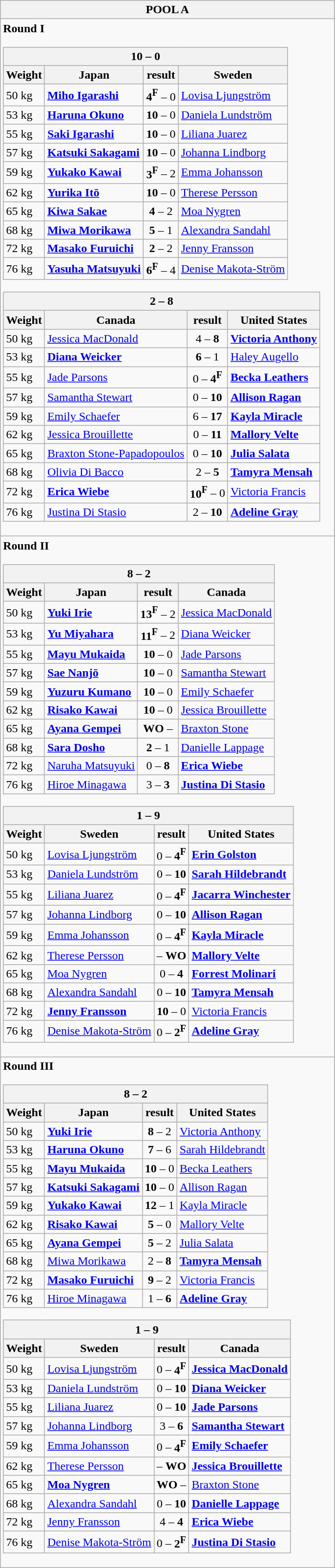<table class="wikitable outercollapse">
<tr>
<th>POOL A</th>
</tr>
<tr>
<td><strong>Round I</strong><br><table class="wikitable collapsible innercollapse">
<tr>
<th colspan=4> 10 – 0 </th>
</tr>
<tr>
<th>Weight</th>
<th>Japan</th>
<th>result</th>
<th>Sweden</th>
</tr>
<tr>
<td>50 kg</td>
<td><strong><a href='#'>Miho Igarashi</a></strong></td>
<td align=center><strong>4<sup>F</sup></strong> – 0</td>
<td><a href='#'>Lovisa Ljungström</a></td>
</tr>
<tr>
<td>53 kg</td>
<td><strong><a href='#'>Haruna Okuno</a></strong></td>
<td align=center><strong>10</strong> – 0</td>
<td><a href='#'>Daniela Lundström</a></td>
</tr>
<tr>
<td>55 kg</td>
<td><strong><a href='#'>Saki Igarashi</a></strong></td>
<td align=center><strong>10</strong> – 0</td>
<td><a href='#'>Liliana Juarez</a></td>
</tr>
<tr>
<td>57 kg</td>
<td><strong><a href='#'>Katsuki Sakagami</a></strong></td>
<td align=center><strong>10</strong> – 0</td>
<td><a href='#'>Johanna Lindborg</a></td>
</tr>
<tr>
<td>59 kg</td>
<td><strong><a href='#'>Yukako Kawai</a></strong></td>
<td align=center><strong>3<sup>F</sup></strong> – 2</td>
<td><a href='#'>Emma Johansson</a></td>
</tr>
<tr>
<td>62 kg</td>
<td><strong><a href='#'>Yurika Itō</a></strong></td>
<td align=center><strong>10</strong> – 0</td>
<td><a href='#'>Therese Persson</a></td>
</tr>
<tr>
<td>65 kg</td>
<td><strong><a href='#'>Kiwa Sakae</a></strong></td>
<td align=center><strong>4</strong> – 2</td>
<td><a href='#'>Moa Nygren</a></td>
</tr>
<tr>
<td>68 kg</td>
<td><strong><a href='#'>Miwa Morikawa</a></strong></td>
<td align=center><strong>5</strong> – 1</td>
<td><a href='#'>Alexandra Sandahl</a></td>
</tr>
<tr>
<td>72 kg</td>
<td><strong><a href='#'>Masako Furuichi</a></strong></td>
<td align=center><strong>2</strong> – 2</td>
<td><a href='#'>Jenny Fransson</a></td>
</tr>
<tr>
<td>76 kg</td>
<td><strong><a href='#'>Yasuha Matsuyuki</a></strong></td>
<td align=center><strong>6<sup>F</sup></strong> – 4</td>
<td><a href='#'>Denise Makota-Ström</a></td>
</tr>
</table>
<table class="wikitable collapsible innercollapse">
<tr>
<th colspan=4> 2 – 8 </th>
</tr>
<tr>
<th>Weight</th>
<th>Canada</th>
<th>result</th>
<th>United States</th>
</tr>
<tr>
<td>50 kg</td>
<td><a href='#'>Jessica MacDonald</a></td>
<td align=center>4 – <strong>8</strong></td>
<td><strong><a href='#'>Victoria Anthony</a></strong></td>
</tr>
<tr>
<td>53 kg</td>
<td><strong><a href='#'>Diana Weicker</a></strong></td>
<td align=center><strong>6</strong> – 1</td>
<td><a href='#'>Haley Augello</a></td>
</tr>
<tr>
<td>55 kg</td>
<td><a href='#'>Jade Parsons</a></td>
<td align=center>0 – <strong>4<sup>F</sup></strong></td>
<td><strong><a href='#'>Becka Leathers</a></strong></td>
</tr>
<tr>
<td>57 kg</td>
<td><a href='#'>Samantha Stewart</a></td>
<td align=center>0 – <strong>10</strong></td>
<td><strong><a href='#'>Allison Ragan</a></strong></td>
</tr>
<tr>
<td>59 kg</td>
<td><a href='#'>Emily Schaefer</a></td>
<td align=center>6 – <strong>17</strong></td>
<td><strong><a href='#'>Kayla Miracle</a></strong></td>
</tr>
<tr>
<td>62 kg</td>
<td><a href='#'>Jessica Brouillette</a></td>
<td align=center>0 – <strong>11</strong></td>
<td><strong><a href='#'>Mallory Velte</a></strong></td>
</tr>
<tr>
<td>65 kg</td>
<td><a href='#'>Braxton Stone-Papadopoulos</a></td>
<td align=center>0 – <strong>10</strong></td>
<td><strong><a href='#'>Julia Salata</a></strong></td>
</tr>
<tr>
<td>68 kg</td>
<td><a href='#'>Olivia Di Bacco</a></td>
<td align=center>2 – <strong>5</strong></td>
<td><strong><a href='#'>Tamyra Mensah</a></strong></td>
</tr>
<tr>
<td>72 kg</td>
<td><strong><a href='#'>Erica Wiebe</a></strong></td>
<td align=center><strong>10<sup>F</sup></strong> – 0</td>
<td><a href='#'>Victoria Francis</a></td>
</tr>
<tr>
<td>76 kg</td>
<td><a href='#'>Justina Di Stasio</a></td>
<td align=center>2 – <strong>10</strong></td>
<td><strong><a href='#'>Adeline Gray</a></strong></td>
</tr>
</table>
</td>
</tr>
<tr>
<td><strong>Round II</strong><br><table class="wikitable collapsible innercollapse">
<tr>
<th colspan=4> 8 – 2 </th>
</tr>
<tr>
<th>Weight</th>
<th>Japan</th>
<th>result</th>
<th>Canada</th>
</tr>
<tr>
<td>50 kg</td>
<td><strong><a href='#'>Yuki Irie</a></strong></td>
<td align=center><strong>13<sup>F</sup></strong> – 2</td>
<td><a href='#'>Jessica MacDonald</a></td>
</tr>
<tr>
<td>53 kg</td>
<td><strong><a href='#'>Yu Miyahara</a></strong></td>
<td align=center><strong>11<sup>F</sup></strong> – 2</td>
<td><a href='#'>Diana Weicker</a></td>
</tr>
<tr>
<td>55 kg</td>
<td><strong><a href='#'>Mayu Mukaida</a></strong></td>
<td align=center><strong>10</strong> – 0</td>
<td><a href='#'>Jade Parsons</a></td>
</tr>
<tr>
<td>57 kg</td>
<td><strong><a href='#'>Sae Nanjō</a></strong></td>
<td align=center><strong>10</strong> – 0</td>
<td><a href='#'>Samantha Stewart</a></td>
</tr>
<tr>
<td>59 kg</td>
<td><strong><a href='#'>Yuzuru Kumano</a></strong></td>
<td align=center><strong>10</strong> – 0</td>
<td><a href='#'>Emily Schaefer</a></td>
</tr>
<tr>
<td>62 kg</td>
<td><strong><a href='#'>Risako Kawai</a></strong></td>
<td align=center><strong>10</strong> – 0</td>
<td><a href='#'>Jessica Brouillette</a></td>
</tr>
<tr>
<td>65 kg</td>
<td><strong><a href='#'>Ayana Gempei</a></strong></td>
<td align=center><strong>WO</strong> –</td>
<td><a href='#'>Braxton Stone</a></td>
</tr>
<tr>
<td>68 kg</td>
<td><strong><a href='#'>Sara Dosho</a></strong></td>
<td align=center><strong>2</strong> – 1</td>
<td><a href='#'>Danielle Lappage</a></td>
</tr>
<tr>
<td>72 kg</td>
<td><a href='#'>Naruha Matsuyuki</a></td>
<td align=center>0 – <strong>8</strong></td>
<td><strong><a href='#'>Erica Wiebe</a></strong></td>
</tr>
<tr>
<td>76 kg</td>
<td><a href='#'>Hiroe Minagawa</a></td>
<td align=center>3 – <strong>3</strong></td>
<td><strong><a href='#'>Justina Di Stasio</a></strong></td>
</tr>
</table>
<table class="wikitable collapsible innercollapse">
<tr>
<th colspan=4> 1 – 9 </th>
</tr>
<tr>
<th>Weight</th>
<th>Sweden</th>
<th>result</th>
<th>United States</th>
</tr>
<tr>
<td>50 kg</td>
<td><a href='#'>Lovisa Ljungström</a></td>
<td align=center>0 – <strong>4<sup>F</sup></strong></td>
<td><strong><a href='#'>Erin Golston</a></strong></td>
</tr>
<tr>
<td>53 kg</td>
<td><a href='#'>Daniela Lundström</a></td>
<td align=center>0 – <strong>10</strong></td>
<td><strong><a href='#'>Sarah Hildebrandt</a></strong></td>
</tr>
<tr>
<td>55 kg</td>
<td><a href='#'>Liliana Juarez</a></td>
<td align=center>0 – <strong>4<sup>F</sup></strong></td>
<td><strong><a href='#'>Jacarra Winchester</a></strong></td>
</tr>
<tr>
<td>57 kg</td>
<td><a href='#'>Johanna Lindborg</a></td>
<td align=center>0 – <strong>10</strong></td>
<td><strong><a href='#'>Allison Ragan</a></strong></td>
</tr>
<tr>
<td>59 kg</td>
<td><a href='#'>Emma Johansson</a></td>
<td align=center>0 – <strong>4<sup>F</sup></strong></td>
<td><strong><a href='#'>Kayla Miracle</a></strong></td>
</tr>
<tr>
<td>62 kg</td>
<td><a href='#'>Therese Persson</a></td>
<td align=center>– <strong>WO</strong></td>
<td><strong><a href='#'>Mallory Velte</a></strong></td>
</tr>
<tr>
<td>65 kg</td>
<td><a href='#'>Moa Nygren</a></td>
<td align=center>0 – <strong>4</strong></td>
<td><strong><a href='#'>Forrest Molinari</a></strong></td>
</tr>
<tr>
<td>68 kg</td>
<td><a href='#'>Alexandra Sandahl</a></td>
<td align=center>0 – <strong>10</strong></td>
<td><strong><a href='#'>Tamyra Mensah</a></strong></td>
</tr>
<tr>
<td>72 kg</td>
<td><strong><a href='#'>Jenny Fransson</a></strong></td>
<td align=center><strong>10</strong> – 0</td>
<td><a href='#'>Victoria Francis</a></td>
</tr>
<tr>
<td>76 kg</td>
<td><a href='#'>Denise Makota-Ström</a></td>
<td align=center>0 – <strong>2<sup>F</sup></strong></td>
<td><strong><a href='#'>Adeline Gray</a></strong></td>
</tr>
</table>
</td>
</tr>
<tr>
<td><strong>Round III</strong><br><table class="wikitable collapsible innercollapse">
<tr>
<th colspan=4> 8 – 2 </th>
</tr>
<tr>
<th>Weight</th>
<th>Japan</th>
<th>result</th>
<th>United States</th>
</tr>
<tr>
<td>50 kg</td>
<td><strong><a href='#'>Yuki Irie</a></strong></td>
<td align=center><strong>8</strong> – 2</td>
<td><a href='#'>Victoria Anthony</a></td>
</tr>
<tr>
<td>53 kg</td>
<td><strong><a href='#'>Haruna Okuno</a></strong></td>
<td align=center><strong>7</strong> – 6</td>
<td><a href='#'>Sarah Hildebrandt</a></td>
</tr>
<tr>
<td>55 kg</td>
<td><strong><a href='#'>Mayu Mukaida</a></strong></td>
<td align=center><strong>10</strong> – 0</td>
<td><a href='#'>Becka Leathers</a></td>
</tr>
<tr>
<td>57 kg</td>
<td><strong><a href='#'>Katsuki Sakagami</a></strong></td>
<td align=center><strong>10</strong> – 0</td>
<td><a href='#'>Allison Ragan</a></td>
</tr>
<tr>
<td>59 kg</td>
<td><strong><a href='#'>Yukako Kawai</a></strong></td>
<td align=center><strong>12</strong> – 1</td>
<td><a href='#'>Kayla Miracle</a></td>
</tr>
<tr>
<td>62 kg</td>
<td><strong><a href='#'>Risako Kawai</a></strong></td>
<td align=center><strong>5</strong> – 0</td>
<td><a href='#'>Mallory Velte</a></td>
</tr>
<tr>
<td>65 kg</td>
<td><strong><a href='#'>Ayana Gempei</a></strong></td>
<td align=center><strong>5</strong> – 2</td>
<td><a href='#'>Julia Salata</a></td>
</tr>
<tr>
<td>68 kg</td>
<td><a href='#'>Miwa Morikawa</a></td>
<td align=center>2 – <strong>8</strong></td>
<td><strong><a href='#'>Tamyra Mensah</a></strong></td>
</tr>
<tr>
<td>72 kg</td>
<td><strong><a href='#'>Masako Furuichi</a></strong></td>
<td align=center><strong>9</strong> – 2</td>
<td><a href='#'>Victoria Francis</a></td>
</tr>
<tr>
<td>76 kg</td>
<td><a href='#'>Hiroe Minagawa</a></td>
<td align=center>1 – <strong>6</strong></td>
<td><strong><a href='#'>Adeline Gray</a></strong></td>
</tr>
</table>
<table class="wikitable collapsible innercollapse">
<tr>
<th colspan=4> 1 – 9 </th>
</tr>
<tr>
<th>Weight</th>
<th>Sweden</th>
<th>result</th>
<th>Canada</th>
</tr>
<tr>
<td>50 kg</td>
<td><a href='#'>Lovisa Ljungström</a></td>
<td align=center>0 – <strong>4<sup>F</sup></strong></td>
<td><strong><a href='#'>Jessica MacDonald</a></strong></td>
</tr>
<tr>
<td>53 kg</td>
<td><a href='#'>Daniela Lundström</a></td>
<td align=center>0 – <strong>10</strong></td>
<td><strong><a href='#'>Diana Weicker</a></strong></td>
</tr>
<tr>
<td>55 kg</td>
<td><a href='#'>Liliana Juarez</a></td>
<td align=center>0 – <strong>10</strong></td>
<td><strong><a href='#'>Jade Parsons</a></strong></td>
</tr>
<tr>
<td>57 kg</td>
<td><a href='#'>Johanna Lindborg</a></td>
<td align=center>3 – <strong>6</strong></td>
<td><strong><a href='#'>Samantha Stewart</a></strong></td>
</tr>
<tr>
<td>59 kg</td>
<td><a href='#'>Emma Johansson</a></td>
<td align=center>0 – <strong>4<sup>F</sup></strong></td>
<td><strong><a href='#'>Emily Schaefer</a></strong></td>
</tr>
<tr>
<td>62 kg</td>
<td><a href='#'>Therese Persson</a></td>
<td align=center>– <strong>WO</strong></td>
<td><strong><a href='#'>Jessica Brouillette</a></strong></td>
</tr>
<tr>
<td>65 kg</td>
<td><strong><a href='#'>Moa Nygren</a></strong></td>
<td align=center><strong>WO</strong> –</td>
<td><a href='#'>Braxton Stone</a></td>
</tr>
<tr>
<td>68 kg</td>
<td><a href='#'>Alexandra Sandahl</a></td>
<td align=center>0 – <strong>10</strong></td>
<td><strong><a href='#'>Danielle Lappage</a></strong></td>
</tr>
<tr>
<td>72 kg</td>
<td><a href='#'>Jenny Fransson</a></td>
<td align=center>4 – <strong>4</strong></td>
<td><strong><a href='#'>Erica Wiebe</a></strong></td>
</tr>
<tr>
<td>76 kg</td>
<td><a href='#'>Denise Makota-Ström</a></td>
<td align=center>0 – <strong>2<sup>F</sup></strong></td>
<td><strong><a href='#'>Justina Di Stasio</a></strong></td>
</tr>
</table>
</td>
</tr>
</table>
